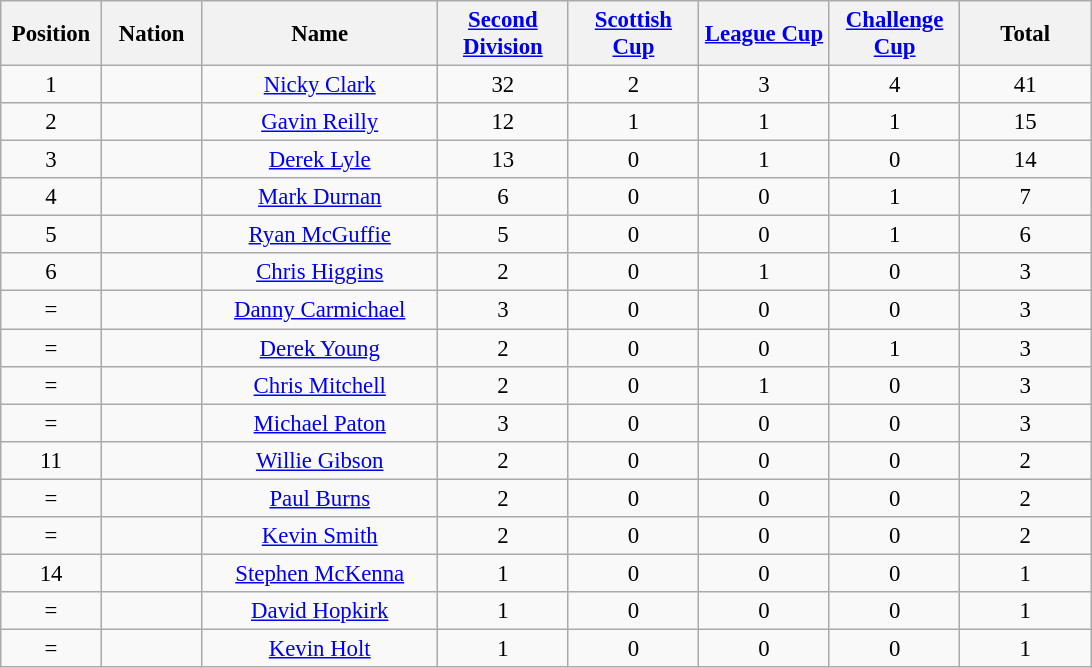<table class="wikitable" style="font-size: 95%; text-align: center;">
<tr>
<th width=60>Position</th>
<th width=60>Nation</th>
<th width=150>Name</th>
<th width=80><a href='#'>Second Division</a></th>
<th width=80><a href='#'>Scottish Cup</a></th>
<th width=80><a href='#'>League Cup</a></th>
<th width=80><a href='#'>Challenge Cup</a></th>
<th width=80>Total</th>
</tr>
<tr>
<td>1</td>
<td></td>
<td><a href='#'>Nicky Clark</a></td>
<td>32</td>
<td>2</td>
<td>3</td>
<td>4</td>
<td>41</td>
</tr>
<tr>
<td>2</td>
<td></td>
<td><a href='#'>Gavin Reilly</a></td>
<td>12</td>
<td>1</td>
<td>1</td>
<td>1</td>
<td>15</td>
</tr>
<tr>
<td>3</td>
<td></td>
<td><a href='#'>Derek Lyle</a></td>
<td>13</td>
<td>0</td>
<td>1</td>
<td>0</td>
<td>14</td>
</tr>
<tr>
<td>4</td>
<td></td>
<td><a href='#'>Mark Durnan</a></td>
<td>6</td>
<td>0</td>
<td>0</td>
<td>1</td>
<td>7</td>
</tr>
<tr>
<td>5</td>
<td></td>
<td><a href='#'>Ryan McGuffie</a></td>
<td>5</td>
<td>0</td>
<td>0</td>
<td>1</td>
<td>6</td>
</tr>
<tr>
<td>6</td>
<td></td>
<td><a href='#'>Chris Higgins</a></td>
<td>2</td>
<td>0</td>
<td>1</td>
<td>0</td>
<td>3</td>
</tr>
<tr>
<td>=</td>
<td></td>
<td><a href='#'>Danny Carmichael</a></td>
<td>3</td>
<td>0</td>
<td>0</td>
<td>0</td>
<td>3</td>
</tr>
<tr>
<td>=</td>
<td></td>
<td><a href='#'>Derek Young</a></td>
<td>2</td>
<td>0</td>
<td>0</td>
<td>1</td>
<td>3</td>
</tr>
<tr>
<td>=</td>
<td></td>
<td><a href='#'>Chris Mitchell</a></td>
<td>2</td>
<td>0</td>
<td>1</td>
<td>0</td>
<td>3</td>
</tr>
<tr>
<td>=</td>
<td></td>
<td><a href='#'>Michael Paton</a></td>
<td>3</td>
<td>0</td>
<td>0</td>
<td>0</td>
<td>3</td>
</tr>
<tr>
<td>11</td>
<td></td>
<td><a href='#'>Willie Gibson</a></td>
<td>2</td>
<td>0</td>
<td>0</td>
<td>0</td>
<td>2</td>
</tr>
<tr>
<td>=</td>
<td></td>
<td><a href='#'>Paul Burns</a></td>
<td>2</td>
<td>0</td>
<td>0</td>
<td>0</td>
<td>2</td>
</tr>
<tr>
<td>=</td>
<td></td>
<td><a href='#'>Kevin Smith</a></td>
<td>2</td>
<td>0</td>
<td>0</td>
<td>0</td>
<td>2</td>
</tr>
<tr>
<td>14</td>
<td></td>
<td><a href='#'>Stephen McKenna</a></td>
<td>1</td>
<td>0</td>
<td>0</td>
<td>0</td>
<td>1</td>
</tr>
<tr>
<td>=</td>
<td></td>
<td><a href='#'>David Hopkirk</a></td>
<td>1</td>
<td>0</td>
<td>0</td>
<td>0</td>
<td>1</td>
</tr>
<tr>
<td>=</td>
<td></td>
<td><a href='#'>Kevin Holt</a></td>
<td>1</td>
<td>0</td>
<td>0</td>
<td>0</td>
<td>1</td>
</tr>
</table>
